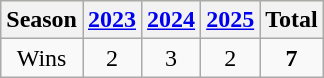<table class="wikitable">
<tr style="background:#ffc;">
<th scope="col">Season</th>
<th scope="col"><a href='#'>2023</a></th>
<th scope="col"><a href='#'>2024</a></th>
<th scope="col"><a href='#'>2025</a></th>
<th scope="col">Total</th>
</tr>
<tr align=center>
<td>Wins</td>
<td>2</td>
<td>3</td>
<td>2</td>
<td><strong>7</strong></td>
</tr>
</table>
